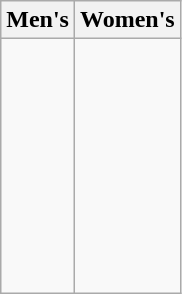<table class="wikitable">
<tr>
<th>Men's</th>
<th>Women's</th>
</tr>
<tr>
<td valign="top"><s></s><br><strong></strong><br><s></s><br><strong><br></strong><br><br><br><br><br></td>
<td valign="top"><br><br><br><br><br><br><br><br><br></td>
</tr>
</table>
